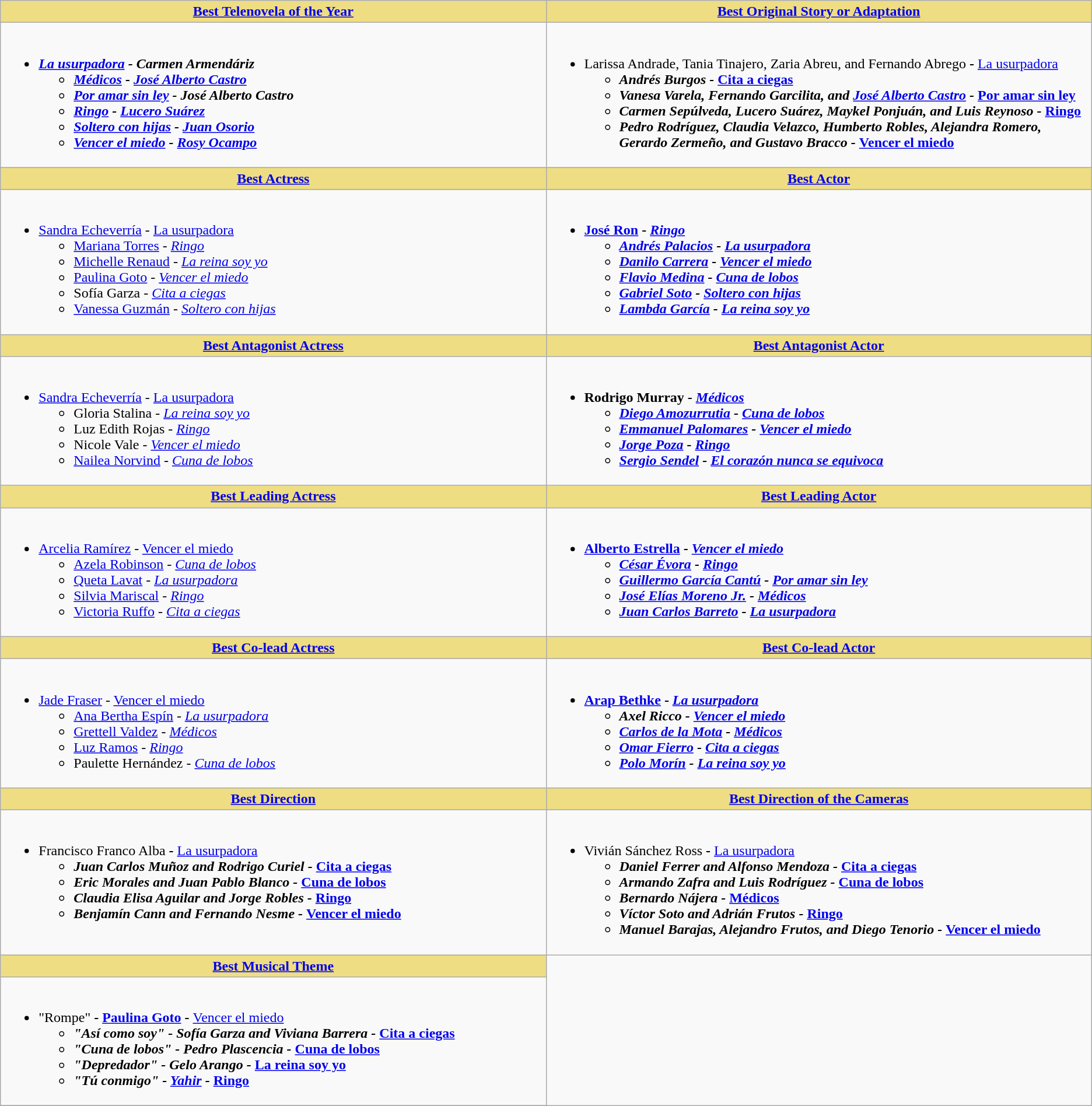<table class="wikitable">
<tr>
<th style="background:#EEDD82; width:50%"><a href='#'>Best Telenovela of the Year</a></th>
<th style="background:#EEDD82; width:50%"><a href='#'>Best Original Story or Adaptation</a></th>
</tr>
<tr>
<td valign="top"><br><ul><li><strong><em><a href='#'>La usurpadora</a><em> - Carmen Armendáriz<strong><ul><li></em><a href='#'>Médicos</a><em> - <a href='#'>José Alberto Castro</a></li><li></em><a href='#'>Por amar sin ley</a><em> - José Alberto Castro</li><li></em><a href='#'>Ringo</a><em> - <a href='#'>Lucero Suárez</a></li><li></em><a href='#'>Soltero con hijas</a><em> - <a href='#'>Juan Osorio</a></li><li></em><a href='#'>Vencer el miedo</a><em> - <a href='#'>Rosy Ocampo</a></li></ul></li></ul></td>
<td valign="top"><br><ul><li></strong>Larissa Andrade, Tania Tinajero, Zaria Abreu, and Fernando Abrego<strong> - </em></strong><a href='#'>La usurpadora</a><strong><em><ul><li>Andrés Burgos - </em><a href='#'>Cita a ciegas</a><em></li><li>Vanesa Varela, Fernando Garcilita, and <a href='#'>José Alberto Castro</a> - </em><a href='#'>Por amar sin ley</a><em></li><li>Carmen Sepúlveda, Lucero Suárez, Maykel Ponjuán, and Luis Reynoso - </em><a href='#'>Ringo</a><em></li><li>Pedro Rodríguez, Claudia Velazco, Humberto Robles, Alejandra Romero, Gerardo Zermeño, and Gustavo Bracco - </em><a href='#'>Vencer el miedo</a><em></li></ul></li></ul></td>
</tr>
<tr>
<th style="background:#EEDD82; width:50%"><a href='#'>Best Actress</a></th>
<th style="background:#EEDD82; width:50%"><a href='#'>Best Actor</a></th>
</tr>
<tr>
<td valign="top"><br><ul><li></strong><a href='#'>Sandra Echeverría</a> - </em><a href='#'>La usurpadora</a></em></strong><ul><li><a href='#'>Mariana Torres</a> - <em><a href='#'>Ringo</a></em></li><li><a href='#'>Michelle Renaud</a> - <em><a href='#'>La reina soy yo</a></em></li><li><a href='#'>Paulina Goto</a> - <em><a href='#'>Vencer el miedo</a></em></li><li>Sofía Garza - <em><a href='#'>Cita a ciegas</a></em></li><li><a href='#'>Vanessa Guzmán</a> - <em><a href='#'>Soltero con hijas</a></em></li></ul></li></ul></td>
<td valign="top"><br><ul><li><strong><a href='#'>José Ron</a> - <em><a href='#'>Ringo</a><strong><em><ul><li><a href='#'>Andrés Palacios</a> - </em><a href='#'>La usurpadora</a><em></li><li><a href='#'>Danilo Carrera</a> - </em><a href='#'>Vencer el miedo</a><em></li><li><a href='#'>Flavio Medina</a> - </em><a href='#'>Cuna de lobos</a><em></li><li><a href='#'>Gabriel Soto</a> - </em><a href='#'>Soltero con hijas</a><em></li><li><a href='#'>Lambda García</a> - </em><a href='#'>La reina soy yo</a><em></li></ul></li></ul></td>
</tr>
<tr>
<th style="background:#EEDD82; width:50%"><a href='#'>Best Antagonist Actress</a></th>
<th style="background:#EEDD82; width:50%"><a href='#'>Best Antagonist Actor</a></th>
</tr>
<tr>
<td valign="top"><br><ul><li></strong><a href='#'>Sandra Echeverría</a> - </em><a href='#'>La usurpadora</a></em></strong><ul><li>Gloria Stalina - <em><a href='#'>La reina soy yo</a></em></li><li>Luz Edith Rojas - <em><a href='#'>Ringo</a></em></li><li>Nicole Vale - <em><a href='#'>Vencer el miedo</a></em></li><li><a href='#'>Nailea Norvind</a> - <em><a href='#'>Cuna de lobos</a></em></li></ul></li></ul></td>
<td valign="top"><br><ul><li><strong>Rodrigo Murray - <em><a href='#'>Médicos</a><strong><em><ul><li><a href='#'>Diego Amozurrutia</a> - </em><a href='#'>Cuna de lobos</a><em></li><li><a href='#'>Emmanuel Palomares</a> - </em><a href='#'>Vencer el miedo</a><em></li><li><a href='#'>Jorge Poza</a> - </em><a href='#'>Ringo</a><em></li><li><a href='#'>Sergio Sendel</a> - </em><a href='#'>El corazón nunca se equivoca</a><em></li></ul></li></ul></td>
</tr>
<tr>
<th style="background:#EEDD82; width:50%"><a href='#'>Best Leading Actress</a></th>
<th style="background:#EEDD82; width:50%"><a href='#'>Best Leading Actor</a></th>
</tr>
<tr>
<td valign="top"><br><ul><li></strong><a href='#'>Arcelia Ramírez</a> - </em><a href='#'>Vencer el miedo</a></em></strong><ul><li><a href='#'>Azela Robinson</a> - <em><a href='#'>Cuna de lobos</a></em></li><li><a href='#'>Queta Lavat</a> - <em><a href='#'>La usurpadora</a></em></li><li><a href='#'>Silvia Mariscal</a> - <em><a href='#'>Ringo</a></em></li><li><a href='#'>Victoria Ruffo</a> - <em><a href='#'>Cita a ciegas</a></em></li></ul></li></ul></td>
<td valign="top"><br><ul><li><strong><a href='#'>Alberto Estrella</a> - <em><a href='#'>Vencer el miedo</a><strong><em><ul><li><a href='#'>César Évora</a> - </em><a href='#'>Ringo</a><em></li><li><a href='#'>Guillermo García Cantú</a> - </em><a href='#'>Por amar sin ley</a><em></li><li><a href='#'>José Elías Moreno Jr.</a> - </em><a href='#'>Médicos</a><em></li><li><a href='#'>Juan Carlos Barreto</a> - </em><a href='#'>La usurpadora</a><em></li></ul></li></ul></td>
</tr>
<tr>
<th style="background:#EEDD82; width:50%"><a href='#'>Best Co-lead Actress</a></th>
<th style="background:#EEDD82; width:50%"><a href='#'>Best Co-lead Actor</a></th>
</tr>
<tr>
<td valign="top"><br><ul><li></strong><a href='#'>Jade Fraser</a> - </em><a href='#'>Vencer el miedo</a></em></strong><ul><li><a href='#'>Ana Bertha Espín</a> - <em><a href='#'>La usurpadora</a></em></li><li><a href='#'>Grettell Valdez</a> - <em><a href='#'>Médicos</a></em></li><li><a href='#'>Luz Ramos</a> - <em><a href='#'>Ringo</a></em></li><li>Paulette Hernández - <em><a href='#'>Cuna de lobos</a></em></li></ul></li></ul></td>
<td valign="top"><br><ul><li><strong><a href='#'>Arap Bethke</a> - <em><a href='#'>La usurpadora</a><strong><em><ul><li>Axel Ricco - </em><a href='#'>Vencer el miedo</a><em></li><li><a href='#'>Carlos de la Mota</a> - </em><a href='#'>Médicos</a><em></li><li><a href='#'>Omar Fierro</a> - </em><a href='#'>Cita a ciegas</a><em></li><li><a href='#'>Polo Morín</a> - </em><a href='#'>La reina soy yo</a><em></li></ul></li></ul></td>
</tr>
<tr>
<th style="background:#EEDD82; width:50%"><a href='#'>Best Direction</a></th>
<th style="background:#EEDD82; width:50%"><a href='#'>Best Direction of the Cameras</a></th>
</tr>
<tr>
<td valign="top"><br><ul><li></strong>Francisco Franco Alba<strong> - </em></strong><a href='#'>La usurpadora</a><strong><em><ul><li>Juan Carlos Muñoz and Rodrigo Curiel - </em><a href='#'>Cita a ciegas</a><em></li><li>Eric Morales and Juan Pablo Blanco - </em><a href='#'>Cuna de lobos</a><em></li><li>Claudia Elisa Aguilar and Jorge Robles - </em><a href='#'>Ringo</a><em></li><li>Benjamín Cann and Fernando Nesme - </em><a href='#'>Vencer el miedo</a><em></li></ul></li></ul></td>
<td valign="top"><br><ul><li></strong>Vivián Sánchez Ross<strong> - </em></strong><a href='#'>La usurpadora</a><strong><em><ul><li>Daniel Ferrer and Alfonso Mendoza - </em><a href='#'>Cita a ciegas</a><em></li><li>Armando Zafra and Luis Rodríguez - </em><a href='#'>Cuna de lobos</a><em></li><li>Bernardo Nájera - </em><a href='#'>Médicos</a><em></li><li>Víctor Soto and Adrián Frutos - </em><a href='#'>Ringo</a><em></li><li>Manuel Barajas, Alejandro Frutos, and Diego Tenorio - </em><a href='#'>Vencer el miedo</a><em></li></ul></li></ul></td>
</tr>
<tr>
<th style="background:#EEDD82; width:50%"><a href='#'>Best Musical Theme</a></th>
</tr>
<tr>
<td valign="top"><br><ul><li></strong>"Rompe"<strong> - <a href='#'>Paulina Goto</a> - </em></strong><a href='#'>Vencer el miedo</a><strong><em><ul><li>"Así como soy" - Sofía Garza and Viviana Barrera - </em><a href='#'>Cita a ciegas</a><em></li><li>"Cuna de lobos" - Pedro Plascencia - </em><a href='#'>Cuna de lobos</a><em></li><li>"Depredador" - Gelo Arango - </em><a href='#'>La reina soy yo</a><em></li><li>"Tú conmigo" - <a href='#'>Yahir</a> - </em><a href='#'>Ringo</a><em></li></ul></li></ul></td>
</tr>
<tr>
</tr>
</table>
